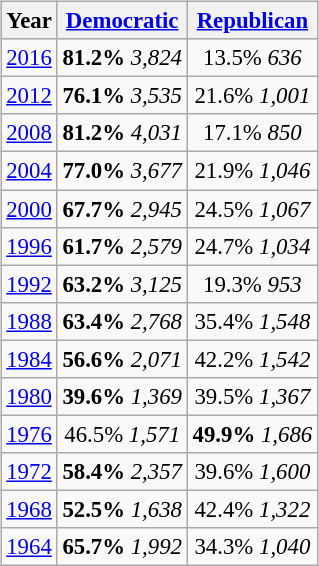<table class="wikitable"  style="float:right; margin:1em; font-size:95%;">
<tr style="background:lightgrey;">
<th>Year</th>
<th><a href='#'>Democratic</a></th>
<th><a href='#'>Republican</a></th>
</tr>
<tr>
<td align="center" ><a href='#'>2016</a></td>
<td align="center" ><strong>81.2%</strong> <em>3,824</em></td>
<td align="center" >13.5% <em>636</em></td>
</tr>
<tr>
<td align="center" ><a href='#'>2012</a></td>
<td align="center" ><strong>76.1%</strong> <em>3,535</em></td>
<td align="center" >21.6% <em>1,001</em></td>
</tr>
<tr>
<td align="center" ><a href='#'>2008</a></td>
<td align="center" ><strong>81.2%</strong> <em>4,031</em></td>
<td align="center" >17.1% <em>850</em></td>
</tr>
<tr>
<td align="center" ><a href='#'>2004</a></td>
<td align="center" ><strong>77.0%</strong> <em>3,677</em></td>
<td align="center" >21.9% <em>1,046</em></td>
</tr>
<tr>
<td align="center" ><a href='#'>2000</a></td>
<td align="center" ><strong>67.7%</strong> <em>2,945</em></td>
<td align="center" >24.5% <em>1,067</em></td>
</tr>
<tr>
<td align="center" ><a href='#'>1996</a></td>
<td align="center" ><strong>61.7%</strong> <em>2,579</em></td>
<td align="center" >24.7% <em>1,034</em></td>
</tr>
<tr>
<td align="center" ><a href='#'>1992</a></td>
<td align="center" ><strong>63.2%</strong> <em>3,125</em></td>
<td align="center" >19.3% <em>953</em></td>
</tr>
<tr>
<td align="center" ><a href='#'>1988</a></td>
<td align="center" ><strong>63.4%</strong> <em>2,768</em></td>
<td align="center" >35.4% <em>1,548</em></td>
</tr>
<tr>
<td align="center" ><a href='#'>1984</a></td>
<td align="center" ><strong>56.6%</strong> <em>2,071</em></td>
<td align="center" >42.2% <em>1,542</em></td>
</tr>
<tr>
<td align="center" ><a href='#'>1980</a></td>
<td align="center" ><strong>39.6%</strong> <em>1,369</em></td>
<td align="center" >39.5% <em>1,367</em></td>
</tr>
<tr>
<td align="center" ><a href='#'>1976</a></td>
<td align="center" >46.5% <em>1,571</em></td>
<td align="center" ><strong>49.9%</strong> <em>1,686</em></td>
</tr>
<tr>
<td align="center" ><a href='#'>1972</a></td>
<td align="center" ><strong>58.4%</strong> <em>2,357</em></td>
<td align="center" >39.6% <em>1,600</em></td>
</tr>
<tr>
<td align="center" ><a href='#'>1968</a></td>
<td align="center" ><strong>52.5%</strong> <em>1,638</em></td>
<td align="center" >42.4% <em>1,322</em></td>
</tr>
<tr>
<td align="center" ><a href='#'>1964</a></td>
<td align="center" ><strong>65.7%</strong> <em>1,992</em></td>
<td align="center" >34.3% <em>1,040</em></td>
</tr>
</table>
